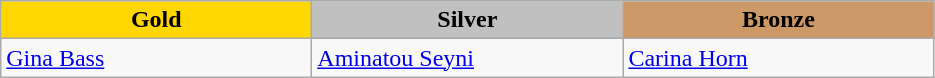<table class="wikitable" style="text-align:left">
<tr align="center">
<td width=200 bgcolor=gold><strong>Gold</strong></td>
<td width=200 bgcolor=silver><strong>Silver</strong></td>
<td width=200 bgcolor=CC9966><strong>Bronze</strong></td>
</tr>
<tr>
<td><a href='#'>Gina Bass</a><br><em></em></td>
<td><a href='#'>Aminatou Seyni</a><br><em></em></td>
<td><a href='#'>Carina Horn</a><br><em></em></td>
</tr>
</table>
